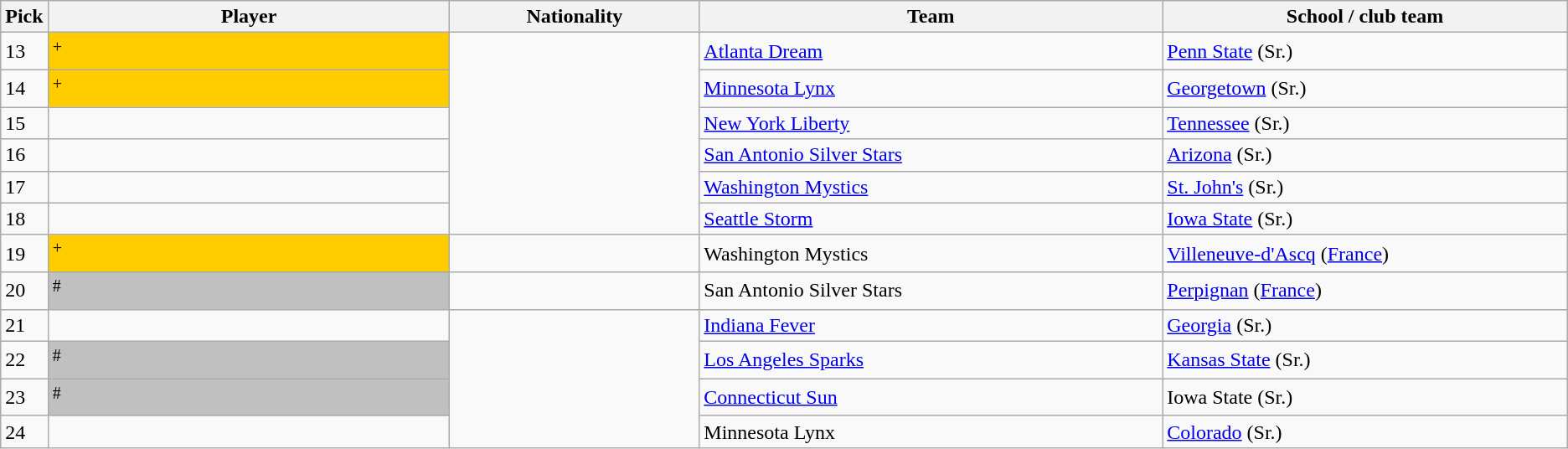<table class="wikitable sortable">
<tr>
<th width=30>Pick</th>
<th width=333>Player</th>
<th width=200>Nationality</th>
<th width=383>Team</th>
<th width=333>School / club team</th>
</tr>
<tr>
<td>13</td>
<td bgcolor=#FFCC00> <sup>+</sup></td>
<td rowspan=6></td>
<td><a href='#'>Atlanta Dream</a> </td>
<td><a href='#'>Penn State</a> (Sr.)</td>
</tr>
<tr>
<td>14</td>
<td bgcolor=#FFCC00> <sup>+</sup></td>
<td><a href='#'>Minnesota Lynx</a> </td>
<td><a href='#'>Georgetown</a> (Sr.)</td>
</tr>
<tr>
<td>15</td>
<td></td>
<td><a href='#'>New York Liberty</a> </td>
<td><a href='#'>Tennessee</a> (Sr.)</td>
</tr>
<tr>
<td>16</td>
<td></td>
<td><a href='#'>San Antonio Silver Stars</a> </td>
<td><a href='#'>Arizona</a> (Sr.)</td>
</tr>
<tr>
<td>17</td>
<td></td>
<td><a href='#'>Washington Mystics</a> </td>
<td><a href='#'>St. John's</a> (Sr.)</td>
</tr>
<tr>
<td>18</td>
<td></td>
<td><a href='#'>Seattle Storm</a></td>
<td><a href='#'>Iowa State</a> (Sr.)</td>
</tr>
<tr>
<td>19</td>
<td bgcolor=#FFCC00> <sup>+</sup></td>
<td></td>
<td>Washington Mystics </td>
<td><a href='#'>Villeneuve-d'Ascq</a> (<a href='#'>France</a>)</td>
</tr>
<tr>
<td>20</td>
<td bgcolor=#C0C0C0> <sup>#</sup></td>
<td></td>
<td>San Antonio Silver Stars</td>
<td><a href='#'>Perpignan</a> (<a href='#'>France</a>)</td>
</tr>
<tr>
<td>21</td>
<td></td>
<td rowspan=4></td>
<td><a href='#'>Indiana Fever</a></td>
<td><a href='#'>Georgia</a> (Sr.)</td>
</tr>
<tr>
<td>22</td>
<td bgcolor=#C0C0C0> <sup>#</sup></td>
<td><a href='#'>Los Angeles Sparks</a></td>
<td><a href='#'>Kansas State</a> (Sr.)</td>
</tr>
<tr>
<td>23</td>
<td bgcolor=#C0C0C0> <sup>#</sup></td>
<td><a href='#'>Connecticut Sun</a></td>
<td>Iowa State (Sr.)</td>
</tr>
<tr>
<td>24</td>
<td></td>
<td>Minnesota Lynx</td>
<td><a href='#'>Colorado</a> (Sr.)</td>
</tr>
</table>
